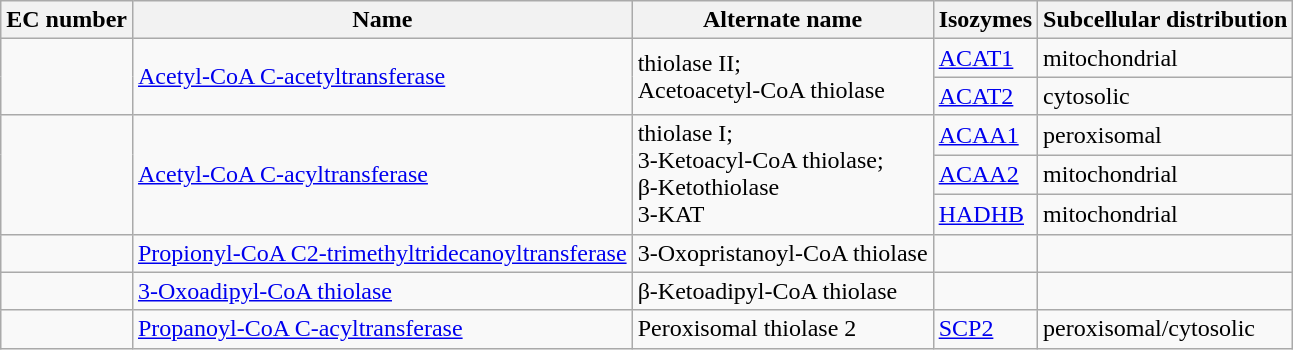<table class="wikitable">
<tr>
<th>EC number</th>
<th>Name</th>
<th>Alternate name</th>
<th>Isozymes</th>
<th>Subcellular distribution</th>
</tr>
<tr>
<td rowspan="2"></td>
<td rowspan="2"><a href='#'>Acetyl-CoA C-acetyltransferase</a></td>
<td rowspan="2">thiolase II;<br>Acetoacetyl-CoA thiolase</td>
<td><a href='#'>ACAT1</a></td>
<td>mitochondrial</td>
</tr>
<tr>
<td><a href='#'>ACAT2</a></td>
<td>cytosolic</td>
</tr>
<tr>
<td rowspan="3"></td>
<td rowspan="3"><a href='#'>Acetyl-CoA C-acyltransferase</a></td>
<td rowspan="3">thiolase I;<br>3-Ketoacyl-CoA thiolase;<br>β-Ketothiolase<br>3-KAT</td>
<td><a href='#'>ACAA1</a></td>
<td>peroxisomal</td>
</tr>
<tr>
<td><a href='#'>ACAA2</a></td>
<td>mitochondrial</td>
</tr>
<tr>
<td><a href='#'>HADHB</a></td>
<td>mitochondrial</td>
</tr>
<tr>
<td></td>
<td><a href='#'>Propionyl-CoA C2-trimethyltridecanoyltransferase</a></td>
<td>3-Oxopristanoyl-CoA thiolase</td>
<td></td>
<td></td>
</tr>
<tr>
<td></td>
<td><a href='#'>3-Oxoadipyl-CoA thiolase</a></td>
<td>β-Ketoadipyl-CoA thiolase</td>
<td></td>
<td></td>
</tr>
<tr>
<td></td>
<td><a href='#'>Propanoyl-CoA C-acyltransferase</a></td>
<td>Peroxisomal thiolase 2</td>
<td><a href='#'>SCP2</a></td>
<td>peroxisomal/cytosolic</td>
</tr>
</table>
